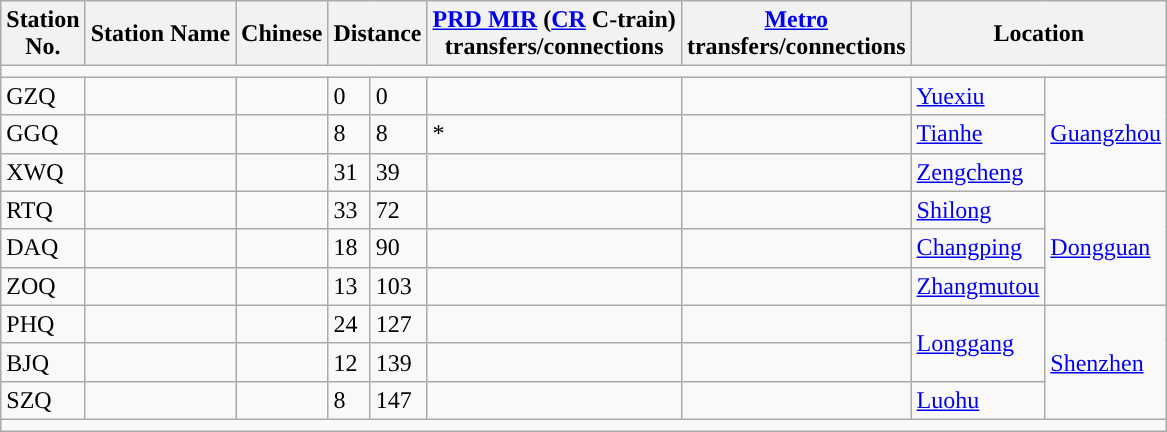<table class="wikitable">
<tr>
<th>Station<br>No.</th>
<th>Station Name</th>
<th>Chinese</th>
<th colspan="2">Distance<br></th>
<th><a href='#'>PRD MIR</a> (<a href='#'>CR</a> C-train)<br>transfers/connections</th>
<th><a href='#'>Metro</a><br>transfers/connections</th>
<th colspan="2">Location</th>
</tr>
<tr style="background:#">
<td colspan = "11"></td>
</tr>
<tr>
<td>GZQ</td>
<td></td>
<td></td>
<td>0</td>
<td>0</td>
<td></td>
<td>  </td>
<td><a href='#'>Yuexiu</a></td>
<td rowspan="3"><a href='#'>Guangzhou</a></td>
</tr>
<tr>
<td>GGQ</td>
<td><br></td>
<td></td>
<td>8</td>
<td>8</td>
<td>*</td>
<td>  </td>
<td><a href='#'>Tianhe</a></td>
</tr>
<tr>
<td>XWQ</td>
<td></td>
<td></td>
<td>31</td>
<td>39</td>
<td></td>
<td> </td>
<td><a href='#'>Zengcheng</a></td>
</tr>
<tr>
<td>RTQ</td>
<td></td>
<td></td>
<td>33</td>
<td>72</td>
<td></td>
<td> </td>
<td><a href='#'>Shilong</a></td>
<td rowspan="3"><a href='#'>Dongguan</a></td>
</tr>
<tr>
<td>DAQ</td>
<td></td>
<td></td>
<td>18</td>
<td>90</td>
<td></td>
<td></td>
<td><a href='#'>Changping</a></td>
</tr>
<tr>
<td>ZOQ</td>
<td></td>
<td></td>
<td>13</td>
<td>103</td>
<td></td>
<td></td>
<td><a href='#'>Zhangmutou</a></td>
</tr>
<tr>
<td>PHQ</td>
<td></td>
<td></td>
<td>24</td>
<td>127</td>
<td></td>
<td> </td>
<td rowspan="2"><a href='#'>Longgang</a></td>
<td rowspan="3"><a href='#'>Shenzhen</a></td>
</tr>
<tr>
<td>BJQ</td>
<td><br></td>
<td></td>
<td>12</td>
<td>139</td>
<td></td>
<td>   </td>
</tr>
<tr>
<td>SZQ</td>
<td></td>
<td></td>
<td>8</td>
<td>147</td>
<td></td>
<td></td>
<td><a href='#'>Luohu</a></td>
</tr>
<tr style="background:#">
<td colspan = "11"></td>
</tr>
</table>
